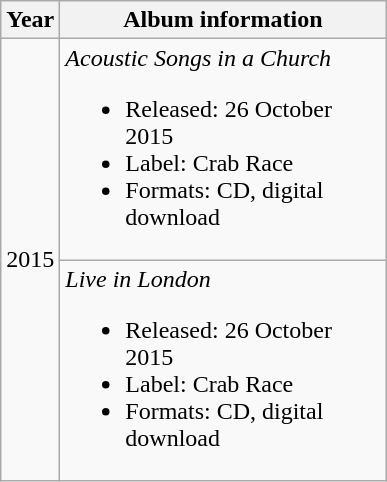<table class="wikitable">
<tr>
<th>Year</th>
<th style="width:210px;">Album information</th>
</tr>
<tr>
<td rowspan="2">2015</td>
<td><em>Acoustic Songs in a Church</em><br><ul><li>Released: 26 October 2015</li><li>Label: Crab Race</li><li>Formats: CD, digital download</li></ul></td>
</tr>
<tr>
<td><em>Live in London</em><br><ul><li>Released: 26 October 2015</li><li>Label: Crab Race</li><li>Formats: CD, digital download</li></ul></td>
</tr>
</table>
